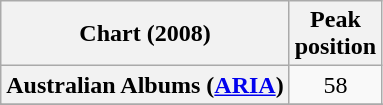<table class="wikitable sortable plainrowheaders" style="text-align:center">
<tr>
<th scope="col">Chart (2008)</th>
<th scope="col">Peak<br> position</th>
</tr>
<tr>
<th scope="row">Australian Albums (<a href='#'>ARIA</a>)</th>
<td>58</td>
</tr>
<tr>
</tr>
<tr>
</tr>
<tr>
</tr>
<tr>
</tr>
<tr>
</tr>
<tr>
</tr>
</table>
